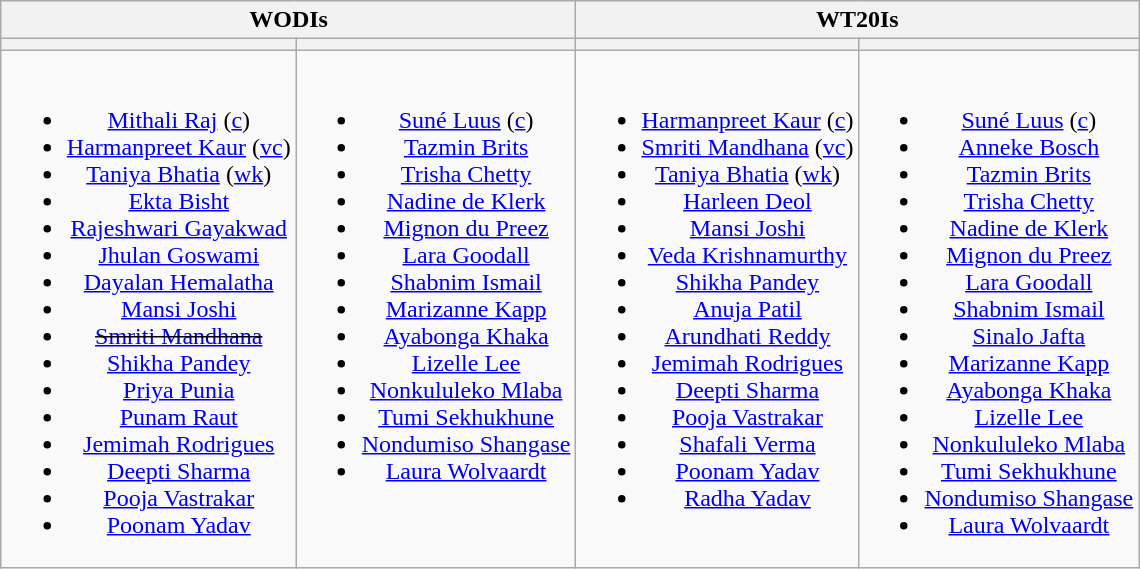<table class="wikitable" style="text-align:center; margin:auto">
<tr>
<th colspan=2>WODIs</th>
<th colspan=2>WT20Is</th>
</tr>
<tr>
<th></th>
<th></th>
<th></th>
<th></th>
</tr>
<tr style="vertical-align:top">
<td><br><ul><li><a href='#'>Mithali Raj</a> (<a href='#'>c</a>)</li><li><a href='#'>Harmanpreet Kaur</a> (<a href='#'>vc</a>)</li><li><a href='#'>Taniya Bhatia</a> (<a href='#'>wk</a>)</li><li><a href='#'>Ekta Bisht</a></li><li><a href='#'>Rajeshwari Gayakwad</a></li><li><a href='#'>Jhulan Goswami</a></li><li><a href='#'>Dayalan Hemalatha</a></li><li><a href='#'>Mansi Joshi</a></li><li><s><a href='#'>Smriti Mandhana</a></s></li><li><a href='#'>Shikha Pandey</a></li><li><a href='#'>Priya Punia</a></li><li><a href='#'>Punam Raut</a></li><li><a href='#'>Jemimah Rodrigues</a></li><li><a href='#'>Deepti Sharma</a></li><li><a href='#'>Pooja Vastrakar</a></li><li><a href='#'>Poonam Yadav</a></li></ul></td>
<td><br><ul><li><a href='#'>Suné Luus</a> (<a href='#'>c</a>)</li><li><a href='#'>Tazmin Brits</a></li><li><a href='#'>Trisha Chetty</a></li><li><a href='#'>Nadine de Klerk</a></li><li><a href='#'>Mignon du Preez</a></li><li><a href='#'>Lara Goodall</a></li><li><a href='#'>Shabnim Ismail</a></li><li><a href='#'>Marizanne Kapp</a></li><li><a href='#'>Ayabonga Khaka</a></li><li><a href='#'>Lizelle Lee</a></li><li><a href='#'>Nonkululeko Mlaba</a></li><li><a href='#'>Tumi Sekhukhune</a></li><li><a href='#'>Nondumiso Shangase</a></li><li><a href='#'>Laura Wolvaardt</a></li></ul></td>
<td><br><ul><li><a href='#'>Harmanpreet Kaur</a> (<a href='#'>c</a>)</li><li><a href='#'>Smriti Mandhana</a> (<a href='#'>vc</a>)</li><li><a href='#'>Taniya Bhatia</a> (<a href='#'>wk</a>)</li><li><a href='#'>Harleen Deol</a></li><li><a href='#'>Mansi Joshi</a></li><li><a href='#'>Veda Krishnamurthy</a></li><li><a href='#'>Shikha Pandey</a></li><li><a href='#'>Anuja Patil</a></li><li><a href='#'>Arundhati Reddy</a></li><li><a href='#'>Jemimah Rodrigues</a></li><li><a href='#'>Deepti Sharma</a></li><li><a href='#'>Pooja Vastrakar</a></li><li><a href='#'>Shafali Verma</a></li><li><a href='#'>Poonam Yadav</a></li><li><a href='#'>Radha Yadav</a></li></ul></td>
<td><br><ul><li><a href='#'>Suné Luus</a> (<a href='#'>c</a>)</li><li><a href='#'>Anneke Bosch</a></li><li><a href='#'>Tazmin Brits</a></li><li><a href='#'>Trisha Chetty</a></li><li><a href='#'>Nadine de Klerk</a></li><li><a href='#'>Mignon du Preez</a></li><li><a href='#'>Lara Goodall</a></li><li><a href='#'>Shabnim Ismail</a></li><li><a href='#'>Sinalo Jafta</a></li><li><a href='#'>Marizanne Kapp</a></li><li><a href='#'>Ayabonga Khaka</a></li><li><a href='#'>Lizelle Lee</a></li><li><a href='#'>Nonkululeko Mlaba</a></li><li><a href='#'>Tumi Sekhukhune</a></li><li><a href='#'>Nondumiso Shangase</a></li><li><a href='#'>Laura Wolvaardt</a></li></ul></td>
</tr>
</table>
